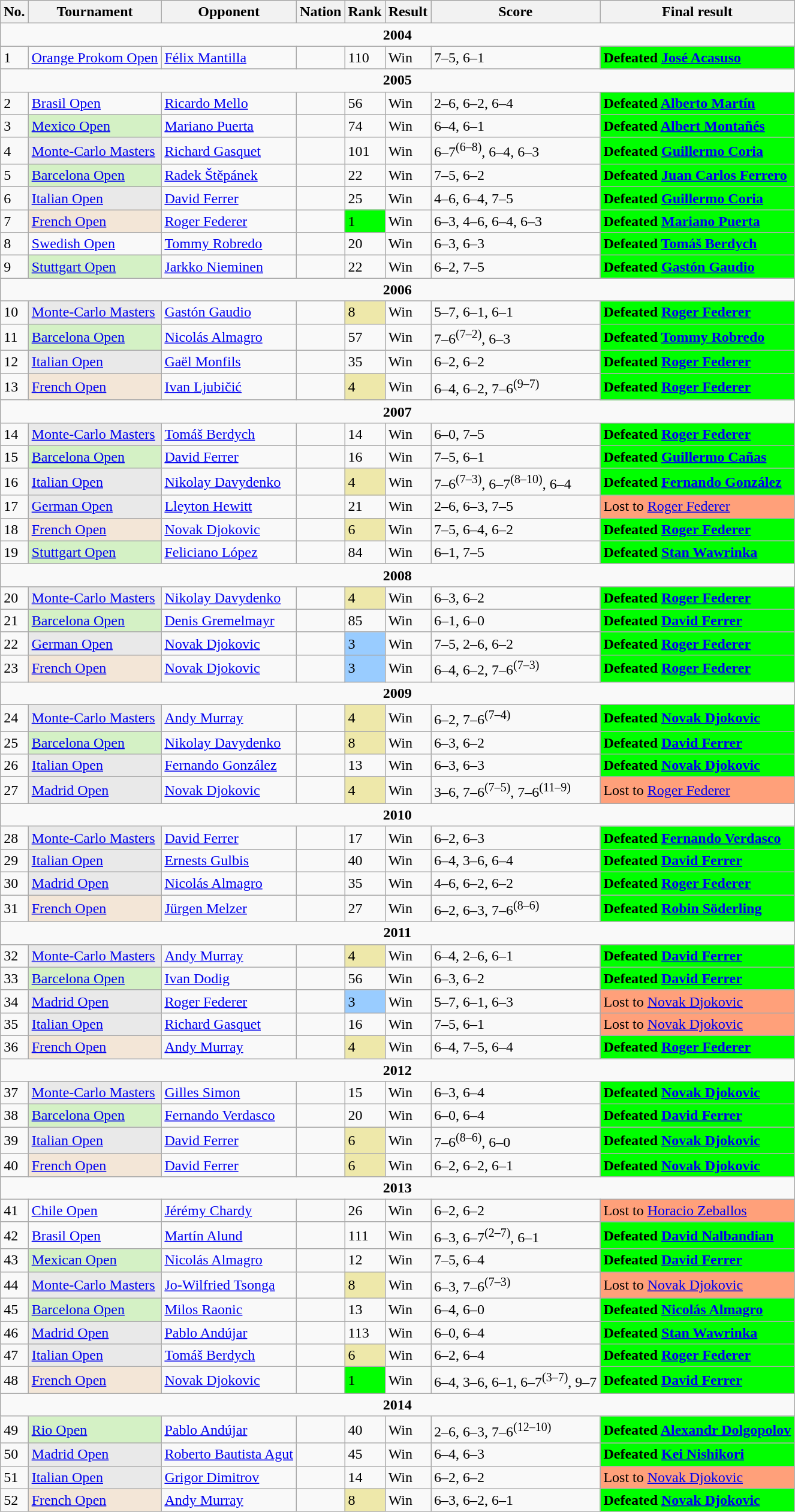<table class="wikitable sortable">
<tr>
<th>No.</th>
<th>Tournament</th>
<th>Opponent</th>
<th>Nation</th>
<th>Rank</th>
<th>Result</th>
<th>Score</th>
<th !width="180">Final result</th>
</tr>
<tr>
<td colspan="8" style="text-align:center;"><strong>2004</strong></td>
</tr>
<tr>
<td>1</td>
<td><a href='#'>Orange Prokom Open</a></td>
<td><a href='#'>Félix Mantilla</a></td>
<td></td>
<td>110</td>
<td>Win</td>
<td>7–5, 6–1</td>
<td style="background:lime; color:black;"><strong>Defeated <a href='#'>José Acasuso</a></strong></td>
</tr>
<tr>
<td colspan="8" style="text-align:center;"><strong>2005</strong></td>
</tr>
<tr>
<td>2</td>
<td><a href='#'>Brasil Open</a></td>
<td><a href='#'>Ricardo Mello</a></td>
<td></td>
<td>56</td>
<td>Win</td>
<td>2–6, 6–2, 6–4</td>
<td style="background:lime; color:black;"><strong>Defeated <a href='#'>Alberto Martín</a></strong></td>
</tr>
<tr>
<td>3</td>
<td style="background:#d4f1c5;"><a href='#'>Mexico Open</a></td>
<td><a href='#'>Mariano Puerta</a></td>
<td></td>
<td>74</td>
<td>Win</td>
<td>6–4, 6–1</td>
<td style="background:lime; color:black;"><strong>Defeated <a href='#'>Albert Montañés</a></strong></td>
</tr>
<tr>
<td>4</td>
<td style="background:#e9e9e9;"><a href='#'>Monte-Carlo Masters</a></td>
<td><a href='#'>Richard Gasquet</a></td>
<td></td>
<td>101</td>
<td>Win</td>
<td>6–7<sup>(6–8)</sup>, 6–4, 6–3</td>
<td style="background:lime; color:black;"><strong>Defeated <a href='#'>Guillermo Coria</a></strong></td>
</tr>
<tr>
<td>5</td>
<td style="background:#d4f1c5;"><a href='#'>Barcelona Open</a></td>
<td><a href='#'>Radek Štěpánek</a></td>
<td></td>
<td>22</td>
<td>Win</td>
<td>7–5, 6–2</td>
<td style="background:lime; color:black;"><strong>Defeated <a href='#'>Juan Carlos Ferrero</a></strong></td>
</tr>
<tr>
<td>6</td>
<td style="background:#e9e9e9;"><a href='#'>Italian Open</a></td>
<td><a href='#'>David Ferrer</a></td>
<td></td>
<td>25</td>
<td>Win</td>
<td>4–6, 6–4, 7–5</td>
<td style="background:lime; color:black;"><strong>Defeated <a href='#'>Guillermo Coria</a></strong></td>
</tr>
<tr>
<td>7</td>
<td style="background:#f3e6d7;"><a href='#'>French Open</a></td>
<td><a href='#'>Roger Federer</a></td>
<td></td>
<td bgcolor=lime>1</td>
<td>Win</td>
<td>6–3, 4–6, 6–4, 6–3</td>
<td style="background:lime; color:black;"><strong>Defeated <a href='#'>Mariano Puerta</a></strong></td>
</tr>
<tr>
<td>8</td>
<td><a href='#'>Swedish Open</a></td>
<td><a href='#'>Tommy Robredo</a></td>
<td></td>
<td>20</td>
<td>Win</td>
<td>6–3, 6–3</td>
<td style="background:lime; color:black;"><strong>Defeated <a href='#'>Tomáš Berdych</a></strong></td>
</tr>
<tr>
<td>9</td>
<td style="background:#d4f1c5;"><a href='#'>Stuttgart Open</a></td>
<td><a href='#'>Jarkko Nieminen</a></td>
<td></td>
<td>22</td>
<td>Win</td>
<td>6–2, 7–5</td>
<td style="background:lime; color:black;"><strong>Defeated <a href='#'>Gastón Gaudio</a></strong></td>
</tr>
<tr>
<td colspan="8" style="text-align:center;"><strong>2006</strong></td>
</tr>
<tr>
<td>10</td>
<td style="background:#e9e9e9;"><a href='#'>Monte-Carlo Masters</a></td>
<td><a href='#'>Gastón Gaudio</a></td>
<td></td>
<td bgcolor=EEE8AA>8</td>
<td>Win</td>
<td>5–7, 6–1, 6–1</td>
<td style="background:lime; color:black;"><strong>Defeated <a href='#'>Roger Federer</a></strong></td>
</tr>
<tr>
<td>11</td>
<td style="background:#d4f1c5;"><a href='#'>Barcelona Open</a></td>
<td><a href='#'>Nicolás Almagro</a></td>
<td></td>
<td>57</td>
<td>Win</td>
<td>7–6<sup>(7–2)</sup>, 6–3</td>
<td style="background:lime; color:black;"><strong>Defeated <a href='#'>Tommy Robredo</a></strong></td>
</tr>
<tr>
<td>12</td>
<td style="background:#e9e9e9;"><a href='#'>Italian Open</a></td>
<td><a href='#'>Gaël Monfils</a></td>
<td></td>
<td>35</td>
<td>Win</td>
<td>6–2, 6–2</td>
<td style="background:lime; color:black;"><strong>Defeated <a href='#'>Roger Federer</a></strong></td>
</tr>
<tr>
<td>13</td>
<td style="background:#f3e6d7;"><a href='#'>French Open</a></td>
<td><a href='#'>Ivan Ljubičić</a></td>
<td></td>
<td bgcolor=EEE8AA>4</td>
<td>Win</td>
<td>6–4, 6–2, 7–6<sup>(9–7)</sup></td>
<td style="background:lime; color:black;"><strong>Defeated <a href='#'>Roger Federer</a></strong></td>
</tr>
<tr>
<td colspan="8" style="text-align:center;"><strong>2007</strong></td>
</tr>
<tr>
<td>14</td>
<td style="background:#e9e9e9;"><a href='#'>Monte-Carlo Masters</a></td>
<td><a href='#'>Tomáš Berdych</a></td>
<td></td>
<td>14</td>
<td>Win</td>
<td>6–0, 7–5</td>
<td style="background:lime; color:black;"><strong>Defeated <a href='#'>Roger Federer</a></strong></td>
</tr>
<tr>
<td>15</td>
<td style="background:#d4f1c5;"><a href='#'>Barcelona Open</a></td>
<td><a href='#'>David Ferrer</a></td>
<td></td>
<td>16</td>
<td>Win</td>
<td>7–5, 6–1</td>
<td style="background:lime; color:black;"><strong>Defeated <a href='#'>Guillermo Cañas</a></strong></td>
</tr>
<tr>
<td>16</td>
<td style="background:#e9e9e9;"><a href='#'>Italian Open</a></td>
<td><a href='#'>Nikolay Davydenko</a></td>
<td></td>
<td bgcolor=EEE8AA>4</td>
<td>Win</td>
<td>7–6<sup>(7–3)</sup>, 6–7<sup>(8–10)</sup>, 6–4</td>
<td style="background:lime; color:black;"><strong>Defeated <a href='#'>Fernando González</a></strong></td>
</tr>
<tr>
<td>17</td>
<td style="background:#e9e9e9;"><a href='#'>German Open</a></td>
<td><a href='#'>Lleyton Hewitt</a></td>
<td></td>
<td>21</td>
<td>Win</td>
<td>2–6, 6–3, 7–5</td>
<td style="background:#ffa07a;">Lost to <a href='#'>Roger Federer</a></td>
</tr>
<tr>
<td>18</td>
<td style="background:#f3e6d7;"><a href='#'>French Open</a></td>
<td><a href='#'>Novak Djokovic</a></td>
<td></td>
<td bgcolor=EEE8AA>6</td>
<td>Win</td>
<td>7–5, 6–4, 6–2</td>
<td style="background:lime; color:black;"><strong>Defeated <a href='#'>Roger Federer</a></strong></td>
</tr>
<tr>
<td>19</td>
<td style="background:#d4f1c5;"><a href='#'>Stuttgart Open</a></td>
<td><a href='#'>Feliciano López</a></td>
<td></td>
<td>84</td>
<td>Win</td>
<td>6–1, 7–5</td>
<td style="background:lime; color:black;"><strong>Defeated <a href='#'>Stan Wawrinka</a></strong></td>
</tr>
<tr>
<td colspan="8" style="text-align:center;"><strong>2008</strong></td>
</tr>
<tr>
<td>20</td>
<td style="background:#e9e9e9;"><a href='#'>Monte-Carlo Masters</a></td>
<td><a href='#'>Nikolay Davydenko</a></td>
<td></td>
<td bgcolor=EEE8AA>4</td>
<td>Win</td>
<td>6–3, 6–2</td>
<td style="background:lime; color:black;"><strong>Defeated <a href='#'>Roger Federer</a></strong></td>
</tr>
<tr>
<td>21</td>
<td style="background:#d4f1c5;"><a href='#'>Barcelona Open</a></td>
<td><a href='#'>Denis Gremelmayr</a></td>
<td></td>
<td>85</td>
<td>Win</td>
<td>6–1, 6–0</td>
<td style="background:lime; color:black;"><strong>Defeated <a href='#'>David Ferrer</a></strong></td>
</tr>
<tr>
<td>22</td>
<td style="background:#e9e9e9;"><a href='#'>German Open</a></td>
<td><a href='#'>Novak Djokovic</a></td>
<td></td>
<td bgcolor=99ccff>3</td>
<td>Win</td>
<td>7–5, 2–6, 6–2</td>
<td style="background:lime; color:black;"><strong>Defeated <a href='#'>Roger Federer</a></strong></td>
</tr>
<tr>
<td>23</td>
<td style="background:#f3e6d7;"><a href='#'>French Open</a></td>
<td><a href='#'>Novak Djokovic</a></td>
<td></td>
<td bgcolor=99ccff>3</td>
<td>Win</td>
<td>6–4, 6–2, 7–6<sup>(7–3)</sup></td>
<td style="background:lime; color:black;"><strong>Defeated <a href='#'>Roger Federer</a></strong></td>
</tr>
<tr>
<td colspan="8" style="text-align:center;"><strong>2009</strong></td>
</tr>
<tr>
<td>24</td>
<td style="background:#e9e9e9;"><a href='#'>Monte-Carlo Masters</a></td>
<td><a href='#'>Andy Murray</a></td>
<td></td>
<td bgcolor=EEE8AA>4</td>
<td>Win</td>
<td>6–2, 7–6<sup>(7–4)</sup></td>
<td style="background:lime; color:black;"><strong>Defeated <a href='#'>Novak Djokovic</a></strong></td>
</tr>
<tr>
<td>25</td>
<td style="background:#d4f1c5;"><a href='#'>Barcelona Open</a></td>
<td><a href='#'>Nikolay Davydenko</a></td>
<td></td>
<td bgcolor=EEE8AA>8</td>
<td>Win</td>
<td>6–3, 6–2</td>
<td style="background:lime; color:black;"><strong>Defeated <a href='#'>David Ferrer</a></strong></td>
</tr>
<tr>
<td>26</td>
<td style="background:#e9e9e9;"><a href='#'>Italian Open</a></td>
<td><a href='#'>Fernando González</a></td>
<td></td>
<td>13</td>
<td>Win</td>
<td>6–3, 6–3</td>
<td style="background:lime; color:black;"><strong>Defeated <a href='#'>Novak Djokovic</a></strong></td>
</tr>
<tr>
<td>27</td>
<td style="background:#e9e9e9;"><a href='#'>Madrid Open</a></td>
<td><a href='#'>Novak Djokovic</a></td>
<td></td>
<td bgcolor=EEE8AA>4</td>
<td>Win</td>
<td>3–6, 7–6<sup>(7–5)</sup>, 7–6<sup>(11–9)</sup></td>
<td style="background:#ffa07a;">Lost to <a href='#'>Roger Federer</a></td>
</tr>
<tr>
<td colspan="8" style="text-align:center;"><strong>2010</strong></td>
</tr>
<tr>
<td>28</td>
<td style="background:#e9e9e9;"><a href='#'>Monte-Carlo Masters</a></td>
<td><a href='#'>David Ferrer</a></td>
<td></td>
<td>17</td>
<td>Win</td>
<td>6–2, 6–3</td>
<td style="background:lime; color:black;"><strong>Defeated <a href='#'>Fernando Verdasco</a></strong></td>
</tr>
<tr>
<td>29</td>
<td style="background:#e9e9e9;"><a href='#'>Italian Open</a></td>
<td><a href='#'>Ernests Gulbis</a></td>
<td></td>
<td>40</td>
<td>Win</td>
<td>6–4, 3–6, 6–4</td>
<td style="background:lime; color:black;"><strong>Defeated <a href='#'>David Ferrer</a></strong></td>
</tr>
<tr>
<td>30</td>
<td style="background:#e9e9e9;"><a href='#'>Madrid Open</a></td>
<td><a href='#'>Nicolás Almagro</a></td>
<td></td>
<td>35</td>
<td>Win</td>
<td>4–6, 6–2, 6–2</td>
<td style="background:lime; color:black;"><strong>Defeated <a href='#'>Roger Federer</a></strong></td>
</tr>
<tr>
<td>31</td>
<td style="background:#f3e6d7;"><a href='#'>French Open</a></td>
<td><a href='#'>Jürgen Melzer</a></td>
<td></td>
<td>27</td>
<td>Win</td>
<td>6–2, 6–3, 7–6<sup>(8–6)</sup></td>
<td style="background:lime; color:black;"><strong>Defeated <a href='#'>Robin Söderling</a></strong></td>
</tr>
<tr>
<td colspan="8" style="text-align:center;"><strong>2011</strong></td>
</tr>
<tr>
<td>32</td>
<td style="background:#e9e9e9;"><a href='#'>Monte-Carlo Masters</a></td>
<td><a href='#'>Andy Murray</a></td>
<td></td>
<td bgcolor=EEE8AA>4</td>
<td>Win</td>
<td>6–4, 2–6, 6–1</td>
<td style="background:lime; color:black;"><strong>Defeated <a href='#'>David Ferrer</a></strong></td>
</tr>
<tr>
<td>33</td>
<td style="background:#d4f1c5;"><a href='#'>Barcelona Open</a></td>
<td><a href='#'>Ivan Dodig</a></td>
<td></td>
<td>56</td>
<td>Win</td>
<td>6–3, 6–2</td>
<td style="background:lime; color:black;"><strong>Defeated <a href='#'>David Ferrer</a></strong></td>
</tr>
<tr>
<td>34</td>
<td style="background:#e9e9e9;"><a href='#'>Madrid Open</a></td>
<td><a href='#'>Roger Federer</a></td>
<td></td>
<td bgcolor=99ccff>3</td>
<td>Win</td>
<td>5–7, 6–1, 6–3</td>
<td style="background:#ffa07a;">Lost to <a href='#'>Novak Djokovic</a></td>
</tr>
<tr>
<td>35</td>
<td style="background:#e9e9e9;"><a href='#'>Italian Open</a></td>
<td><a href='#'>Richard Gasquet</a></td>
<td></td>
<td>16</td>
<td>Win</td>
<td>7–5, 6–1</td>
<td style="background:#ffa07a;">Lost to <a href='#'>Novak Djokovic</a></td>
</tr>
<tr>
<td>36</td>
<td style="background:#f3e6d7;"><a href='#'>French Open</a></td>
<td><a href='#'>Andy Murray</a></td>
<td></td>
<td bgcolor=EEE8AA>4</td>
<td>Win</td>
<td>6–4, 7–5, 6–4</td>
<td style="background:lime; color:black;"><strong>Defeated <a href='#'>Roger Federer</a></strong></td>
</tr>
<tr>
<td colspan="8" style="text-align:center;"><strong>2012</strong></td>
</tr>
<tr>
<td>37</td>
<td style="background:#e9e9e9;"><a href='#'>Monte-Carlo Masters</a></td>
<td><a href='#'>Gilles Simon</a></td>
<td></td>
<td>15</td>
<td>Win</td>
<td>6–3, 6–4</td>
<td style="background:lime; color:black;"><strong>Defeated <a href='#'>Novak Djokovic</a></strong></td>
</tr>
<tr>
<td>38</td>
<td style="background:#d4f1c5;"><a href='#'>Barcelona Open</a></td>
<td><a href='#'>Fernando Verdasco</a></td>
<td></td>
<td>20</td>
<td>Win</td>
<td>6–0, 6–4</td>
<td style="background:lime; color:black;"><strong>Defeated <a href='#'>David Ferrer</a></strong></td>
</tr>
<tr>
<td>39</td>
<td style="background:#e9e9e9;"><a href='#'>Italian Open</a></td>
<td><a href='#'>David Ferrer</a></td>
<td></td>
<td bgcolor=EEE8AA>6</td>
<td>Win</td>
<td>7–6<sup>(8–6)</sup>, 6–0</td>
<td style="background:lime; color:black;"><strong>Defeated <a href='#'>Novak Djokovic</a></strong></td>
</tr>
<tr>
<td>40</td>
<td style="background:#f3e6d7;"><a href='#'>French Open</a></td>
<td><a href='#'>David Ferrer</a></td>
<td></td>
<td bgcolor=EEE8AA>6</td>
<td>Win</td>
<td>6–2, 6–2, 6–1</td>
<td style="background:lime; color:black;"><strong>Defeated <a href='#'>Novak Djokovic</a></strong></td>
</tr>
<tr>
<td colspan="8" style="text-align:center;"><strong>2013</strong></td>
</tr>
<tr>
<td>41</td>
<td><a href='#'>Chile Open</a></td>
<td><a href='#'>Jérémy Chardy</a></td>
<td></td>
<td>26</td>
<td>Win</td>
<td>6–2, 6–2</td>
<td style="background:#ffa07a;">Lost to <a href='#'>Horacio Zeballos</a></td>
</tr>
<tr>
<td>42</td>
<td><a href='#'>Brasil Open</a></td>
<td><a href='#'>Martín Alund</a></td>
<td></td>
<td>111</td>
<td>Win</td>
<td>6–3, 6–7<sup>(2–7)</sup>, 6–1</td>
<td style="background:lime; color:black;"><strong>Defeated <a href='#'>David Nalbandian</a></strong></td>
</tr>
<tr>
<td>43</td>
<td style="background:#d4f1c5;"><a href='#'>Mexican Open</a></td>
<td><a href='#'>Nicolás Almagro</a></td>
<td></td>
<td>12</td>
<td>Win</td>
<td>7–5, 6–4</td>
<td style="background:lime; color:black;"><strong>Defeated <a href='#'>David Ferrer</a></strong></td>
</tr>
<tr>
<td>44</td>
<td style="background:#e9e9e9;"><a href='#'>Monte-Carlo Masters</a></td>
<td><a href='#'>Jo-Wilfried Tsonga</a></td>
<td></td>
<td bgcolor=EEE8AA>8</td>
<td>Win</td>
<td>6–3, 7–6<sup>(7–3)</sup></td>
<td style="background:#ffa07a;">Lost to <a href='#'>Novak Djokovic</a></td>
</tr>
<tr>
<td>45</td>
<td style="background:#d4f1c5;"><a href='#'>Barcelona Open</a></td>
<td><a href='#'>Milos Raonic</a></td>
<td></td>
<td>13</td>
<td>Win</td>
<td>6–4, 6–0</td>
<td style="background:lime; color:black;"><strong>Defeated <a href='#'>Nicolás Almagro</a></strong></td>
</tr>
<tr>
<td>46</td>
<td style="background:#e9e9e9;"><a href='#'>Madrid Open</a></td>
<td><a href='#'>Pablo Andújar</a></td>
<td></td>
<td>113</td>
<td>Win</td>
<td>6–0, 6–4</td>
<td style="background:lime; color:black;"><strong>Defeated <a href='#'>Stan Wawrinka</a></strong></td>
</tr>
<tr>
<td>47</td>
<td style="background:#e9e9e9;"><a href='#'>Italian Open</a></td>
<td><a href='#'>Tomáš Berdych</a></td>
<td></td>
<td bgcolor=EEE8AA>6</td>
<td>Win</td>
<td>6–2, 6–4</td>
<td style="background:lime; color:black;"><strong>Defeated <a href='#'>Roger Federer</a></strong></td>
</tr>
<tr>
<td>48</td>
<td style="background:#f3e6d7;"><a href='#'>French Open</a></td>
<td><a href='#'>Novak Djokovic</a></td>
<td></td>
<td bgcolor=lime>1</td>
<td>Win</td>
<td>6–4, 3–6, 6–1, 6–7<sup>(3–7)</sup>, 9–7</td>
<td style="background:lime; color:black;"><strong>Defeated <a href='#'>David Ferrer</a></strong></td>
</tr>
<tr>
<td colspan="8" style="text-align:center;"><strong>2014</strong></td>
</tr>
<tr>
<td>49</td>
<td style="background:#d4f1c5;"><a href='#'>Rio Open</a></td>
<td><a href='#'>Pablo Andújar</a></td>
<td></td>
<td>40</td>
<td>Win</td>
<td>2–6, 6–3, 7–6<sup>(12–10)</sup></td>
<td style="background:lime; color:black;"><strong>Defeated <a href='#'>Alexandr Dolgopolov</a></strong></td>
</tr>
<tr>
<td>50</td>
<td style="background:#e9e9e9;"><a href='#'>Madrid Open</a></td>
<td><a href='#'>Roberto Bautista Agut</a></td>
<td></td>
<td>45</td>
<td>Win</td>
<td>6–4, 6–3</td>
<td style="background:lime; color:black;"><strong>Defeated <a href='#'>Kei Nishikori</a></strong></td>
</tr>
<tr>
<td>51</td>
<td style="background:#e9e9e9;"><a href='#'>Italian Open</a></td>
<td><a href='#'>Grigor Dimitrov</a></td>
<td></td>
<td>14</td>
<td>Win</td>
<td>6–2, 6–2</td>
<td style="background:#ffa07a;">Lost to <a href='#'>Novak Djokovic</a></td>
</tr>
<tr>
<td>52</td>
<td style="background:#f3e6d7;"><a href='#'>French Open</a></td>
<td><a href='#'>Andy Murray</a></td>
<td></td>
<td bgcolor=EEE8AA>8</td>
<td>Win</td>
<td>6–3, 6–2, 6–1</td>
<td style="background:lime; color:black;"><strong>Defeated <a href='#'>Novak Djokovic</a></strong></td>
</tr>
</table>
